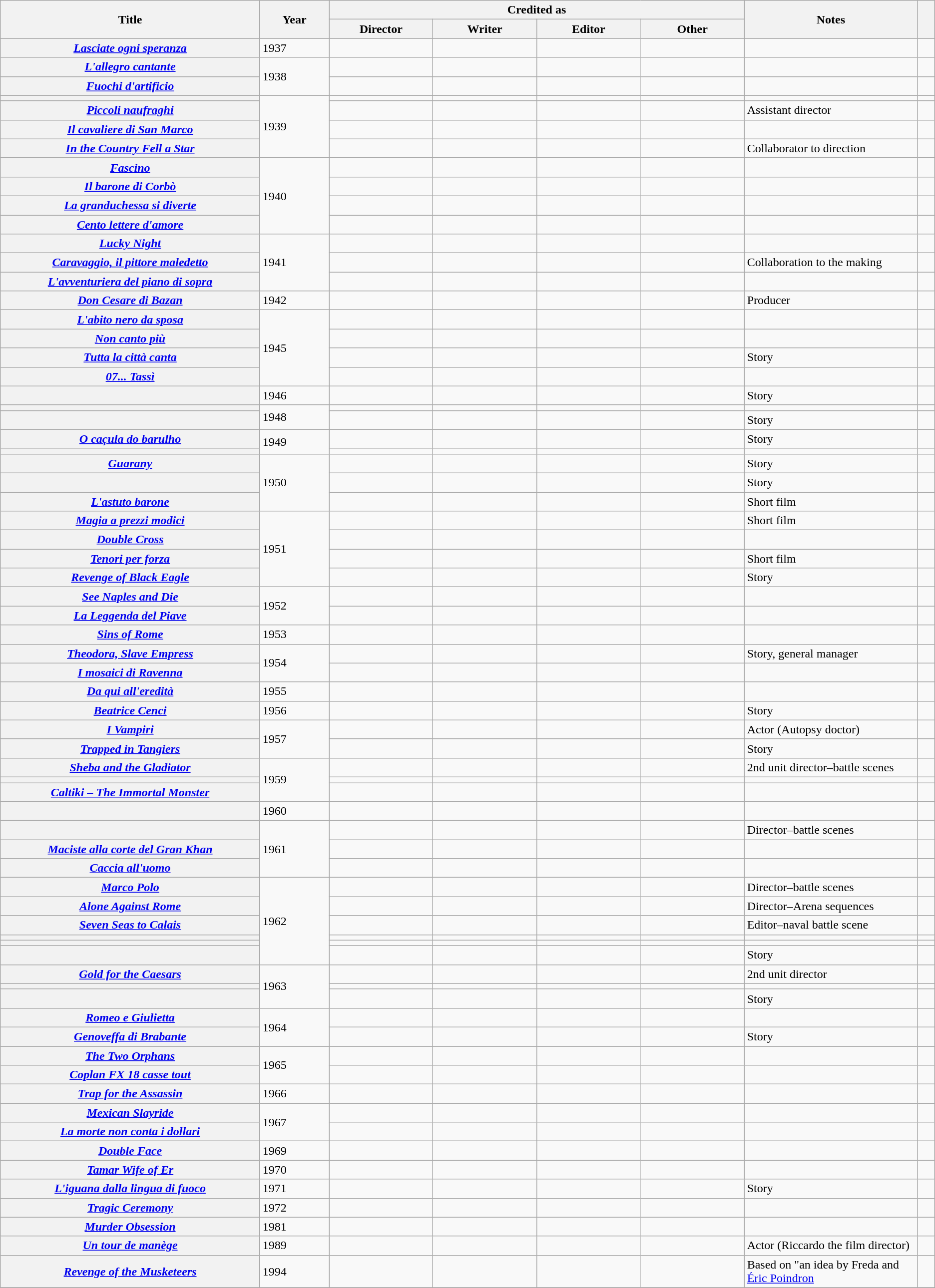<table class="wikitable sortable sticky-header-multi">
<tr>
<th width="15%" rowspan="2" scope="col">Title</th>
<th width="4%" rowspan="2" scope="col">Year</th>
<th colspan="4" scope="col">Credited as</th>
<th width="10%" rowspan="2" scope="col" class="unsortable">Notes</th>
<th width="1%" rowspan="2" scope="col" class="unsortable"></th>
</tr>
<tr>
<th width=6%>Director</th>
<th width=6%>Writer</th>
<th width=6%>Editor</th>
<th width=6%>Other</th>
</tr>
<tr>
<th scope="row"><em><a href='#'>Lasciate ogni speranza</a></em></th>
<td>1937</td>
<td></td>
<td></td>
<td></td>
<td></td>
<td></td>
<td style="text-align:center;"></td>
</tr>
<tr>
<th scope="row"><em><a href='#'>L'allegro cantante</a></em></th>
<td rowspan="2">1938</td>
<td></td>
<td></td>
<td></td>
<td></td>
<td></td>
<td style="text-align:center;"></td>
</tr>
<tr>
<th scope="row"><em><a href='#'>Fuochi d'artificio</a></em></th>
<td></td>
<td></td>
<td></td>
<td></td>
<td></td>
<td style="text-align:center;"></td>
</tr>
<tr>
<th scope="row"></th>
<td rowspan="4">1939</td>
<td></td>
<td></td>
<td></td>
<td></td>
<td></td>
<td style="text-align:center;"></td>
</tr>
<tr>
<th scope="row"><em><a href='#'>Piccoli naufraghi</a></em></th>
<td></td>
<td></td>
<td></td>
<td></td>
<td>Assistant director</td>
<td style="text-align:center;"></td>
</tr>
<tr>
<th scope="row"><em><a href='#'>Il cavaliere di San Marco</a></em></th>
<td></td>
<td></td>
<td></td>
<td></td>
<td></td>
<td style="text-align:center;"></td>
</tr>
<tr>
<th scope="row"><em><a href='#'>In the Country Fell a Star</a></em></th>
<td></td>
<td></td>
<td></td>
<td></td>
<td>Collaborator to direction</td>
<td style="text-align:center;"></td>
</tr>
<tr>
<th scope="row"><em><a href='#'>Fascino</a></em></th>
<td rowspan="4">1940</td>
<td></td>
<td></td>
<td></td>
<td></td>
<td></td>
<td style="text-align:center;"></td>
</tr>
<tr>
<th scope="row"><em><a href='#'>Il barone di Corbò</a></em></th>
<td></td>
<td></td>
<td></td>
<td></td>
<td></td>
<td style="text-align:center;"></td>
</tr>
<tr>
<th scope="row"><em><a href='#'>La granduchessa si diverte</a></em></th>
<td></td>
<td></td>
<td></td>
<td></td>
<td></td>
<td style="text-align:center;"></td>
</tr>
<tr>
<th scope="row"><em><a href='#'>Cento lettere d'amore</a></em></th>
<td></td>
<td></td>
<td></td>
<td></td>
<td></td>
<td style="text-align:center;"></td>
</tr>
<tr>
<th scope="row"><em><a href='#'>Lucky Night</a></em></th>
<td rowspan="3">1941</td>
<td></td>
<td></td>
<td></td>
<td></td>
<td></td>
<td style="text-align:center;"></td>
</tr>
<tr>
<th scope="row"><em><a href='#'>Caravaggio, il pittore maledetto</a></em></th>
<td></td>
<td></td>
<td></td>
<td></td>
<td>Collaboration to the making</td>
<td style="text-align:center;"></td>
</tr>
<tr>
<th scope="row"><em><a href='#'>L'avventuriera del piano di sopra</a></em></th>
<td></td>
<td></td>
<td></td>
<td></td>
<td></td>
<td style="text-align:center;"></td>
</tr>
<tr>
<th scope="row"><em><a href='#'>Don Cesare di Bazan</a></em></th>
<td>1942</td>
<td></td>
<td></td>
<td></td>
<td></td>
<td>Producer</td>
<td style="text-align:center;"></td>
</tr>
<tr>
<th scope="row"><em><a href='#'>L'abito nero da sposa</a></em></th>
<td rowspan="4">1945</td>
<td></td>
<td></td>
<td></td>
<td></td>
<td></td>
<td style="text-align:center;"></td>
</tr>
<tr>
<th scope="row"><em><a href='#'>Non canto più</a></em></th>
<td></td>
<td></td>
<td></td>
<td></td>
<td></td>
<td style="text-align:center;"></td>
</tr>
<tr>
<th scope="row"><em><a href='#'>Tutta la città canta</a></em></th>
<td></td>
<td></td>
<td></td>
<td></td>
<td>Story</td>
<td style="text-align:center;"></td>
</tr>
<tr>
<th scope="row"><em><a href='#'>07... Tassì</a></em></th>
<td></td>
<td></td>
<td></td>
<td></td>
<td></td>
<td style="text-align:center;"></td>
</tr>
<tr>
<th scope="row"></th>
<td>1946</td>
<td></td>
<td></td>
<td></td>
<td></td>
<td>Story</td>
<td style="text-align:center;"></td>
</tr>
<tr>
<th scope="row"></th>
<td rowspan="2">1948</td>
<td></td>
<td></td>
<td></td>
<td></td>
<td></td>
<td style="text-align:center;"></td>
</tr>
<tr>
<th scope="row"></th>
<td></td>
<td></td>
<td></td>
<td></td>
<td>Story</td>
<td style="text-align:center;"></td>
</tr>
<tr>
<th scope="row"><em><a href='#'>O caçula do barulho</a></em></th>
<td rowspan="2">1949</td>
<td></td>
<td></td>
<td></td>
<td></td>
<td>Story</td>
<td style="text-align:center;"></td>
</tr>
<tr>
<th scope="row"></th>
<td></td>
<td></td>
<td></td>
<td></td>
<td></td>
<td style="text-align:center;"></td>
</tr>
<tr>
<th scope="row"><em><a href='#'>Guarany</a></em></th>
<td rowspan="3">1950</td>
<td></td>
<td></td>
<td></td>
<td></td>
<td>Story</td>
<td style="text-align:center;"></td>
</tr>
<tr>
<th scope="row"></th>
<td></td>
<td></td>
<td></td>
<td></td>
<td>Story</td>
<td style="text-align:center;"></td>
</tr>
<tr>
<th scope="row"><em><a href='#'>L'astuto barone</a></em></th>
<td></td>
<td></td>
<td></td>
<td></td>
<td>Short film</td>
<td style="text-align:center;"></td>
</tr>
<tr>
<th scope="row"><em><a href='#'>Magia a prezzi modici</a></em></th>
<td rowspan="4">1951</td>
<td></td>
<td></td>
<td></td>
<td></td>
<td>Short film</td>
<td style="text-align:center;"></td>
</tr>
<tr>
<th scope="row"><em><a href='#'>Double Cross</a></em></th>
<td></td>
<td></td>
<td></td>
<td></td>
<td></td>
<td style="text-align:center;"></td>
</tr>
<tr>
<th scope="row"><em><a href='#'>Tenori per forza</a></em></th>
<td></td>
<td></td>
<td></td>
<td></td>
<td>Short film</td>
<td style="text-align:center;"></td>
</tr>
<tr>
<th scope="row"><em><a href='#'>Revenge of Black Eagle</a></em></th>
<td></td>
<td></td>
<td></td>
<td></td>
<td>Story</td>
<td style="text-align:center;"></td>
</tr>
<tr>
<th scope="row"><em><a href='#'>See Naples and Die</a></em></th>
<td rowspan="2">1952</td>
<td></td>
<td></td>
<td></td>
<td></td>
<td></td>
<td style="text-align:center;"></td>
</tr>
<tr>
<th scope="row"><em><a href='#'>La Leggenda del Piave</a></em></th>
<td></td>
<td></td>
<td></td>
<td></td>
<td></td>
<td style="text-align:center;"></td>
</tr>
<tr>
<th scope="row"><em><a href='#'>Sins of Rome</a></em></th>
<td>1953</td>
<td></td>
<td></td>
<td></td>
<td></td>
<td></td>
<td style="text-align:center;"></td>
</tr>
<tr>
<th scope="row"><em><a href='#'>Theodora, Slave Empress</a></em></th>
<td rowspan="2">1954</td>
<td></td>
<td></td>
<td></td>
<td></td>
<td>Story, general manager</td>
<td style="text-align:center;"></td>
</tr>
<tr>
<th scope="row"><em><a href='#'>I mosaici di Ravenna</a></em></th>
<td></td>
<td></td>
<td></td>
<td></td>
<td></td>
<td style="text-align:center;"></td>
</tr>
<tr>
<th scope="row"><em><a href='#'>Da qui all'eredità</a></em></th>
<td>1955</td>
<td></td>
<td></td>
<td></td>
<td></td>
<td></td>
<td style="text-align:center;"></td>
</tr>
<tr>
<th scope="row"><em><a href='#'>Beatrice Cenci</a></em></th>
<td>1956</td>
<td></td>
<td></td>
<td></td>
<td></td>
<td>Story</td>
<td style="text-align:center;"></td>
</tr>
<tr>
<th scope="row"><em><a href='#'>I Vampiri</a></em></th>
<td rowspan="2">1957</td>
<td></td>
<td></td>
<td></td>
<td></td>
<td>Actor (Autopsy doctor)</td>
<td style="text-align:center;"></td>
</tr>
<tr>
<th scope="row"><em><a href='#'>Trapped in Tangiers</a></em></th>
<td></td>
<td></td>
<td></td>
<td></td>
<td>Story</td>
<td style="text-align:center;"></td>
</tr>
<tr>
<th scope="row"><em><a href='#'>Sheba and the Gladiator</a></em></th>
<td rowspan="3">1959</td>
<td></td>
<td></td>
<td></td>
<td></td>
<td>2nd unit director–battle scenes</td>
<td style="text-align:center;"></td>
</tr>
<tr>
<th scope="row"></th>
<td></td>
<td></td>
<td></td>
<td></td>
<td></td>
<td style="text-align:center;"></td>
</tr>
<tr>
<th scope="row"><em><a href='#'>Caltiki – The Immortal Monster</a></em></th>
<td></td>
<td></td>
<td></td>
<td></td>
<td></td>
<td style="text-align:center;"></td>
</tr>
<tr>
<th scope="row"></th>
<td>1960</td>
<td></td>
<td></td>
<td></td>
<td></td>
<td></td>
<td style="text-align:center;"></td>
</tr>
<tr>
<th scope="row"></th>
<td rowspan="3">1961</td>
<td></td>
<td></td>
<td></td>
<td></td>
<td>Director–battle scenes</td>
<td style="text-align:center;"></td>
</tr>
<tr>
<th scope="row"><em><a href='#'>Maciste alla corte del Gran Khan</a></em></th>
<td></td>
<td></td>
<td></td>
<td></td>
<td></td>
<td style="text-align:center;"></td>
</tr>
<tr>
<th scope="row"><em><a href='#'>Caccia all'uomo</a></em></th>
<td></td>
<td></td>
<td></td>
<td></td>
<td></td>
<td style="text-align:center;"></td>
</tr>
<tr>
<th scope="row"><em><a href='#'>Marco Polo</a></em></th>
<td rowspan="6">1962</td>
<td></td>
<td></td>
<td></td>
<td></td>
<td>Director–battle scenes</td>
<td style="text-align:center;"></td>
</tr>
<tr>
<th scope="row"><em><a href='#'>Alone Against Rome</a></em></th>
<td></td>
<td></td>
<td></td>
<td></td>
<td>Director–Arena sequences</td>
<td style="text-align:center;"></td>
</tr>
<tr>
<th scope="row"><em><a href='#'>Seven Seas to Calais</a></em></th>
<td></td>
<td></td>
<td></td>
<td></td>
<td>Editor–naval battle scene</td>
<td style="text-align:center;"></td>
</tr>
<tr>
<th scope="row"></th>
<td></td>
<td></td>
<td></td>
<td></td>
<td></td>
<td style="text-align:center;"></td>
</tr>
<tr>
<th scope="row"></th>
<td></td>
<td></td>
<td></td>
<td></td>
<td></td>
<td style="text-align:center;"></td>
</tr>
<tr>
<th scope="row"></th>
<td></td>
<td></td>
<td></td>
<td></td>
<td>Story</td>
<td style="text-align:center;"></td>
</tr>
<tr>
<th scope="row"><em><a href='#'>Gold for the Caesars</a></em></th>
<td rowspan="3">1963</td>
<td></td>
<td></td>
<td></td>
<td></td>
<td>2nd unit director</td>
<td style="text-align:center;"></td>
</tr>
<tr>
<th scope="row"></th>
<td></td>
<td></td>
<td></td>
<td></td>
<td></td>
<td style="text-align:center;"></td>
</tr>
<tr>
<th scope="row"></th>
<td></td>
<td></td>
<td></td>
<td></td>
<td>Story</td>
<td style="text-align:center;"></td>
</tr>
<tr>
<th scope="row"><em><a href='#'>Romeo e Giulietta</a></em></th>
<td rowspan="2">1964</td>
<td></td>
<td></td>
<td></td>
<td></td>
<td></td>
<td style="text-align:center;"></td>
</tr>
<tr>
<th scope="row"><em><a href='#'>Genoveffa di Brabante</a></em></th>
<td></td>
<td></td>
<td></td>
<td></td>
<td>Story</td>
<td style="text-align:center;"></td>
</tr>
<tr>
<th scope="row"><em><a href='#'>The Two Orphans</a></em></th>
<td rowspan="2">1965</td>
<td></td>
<td></td>
<td></td>
<td></td>
<td></td>
<td style="text-align:center;"></td>
</tr>
<tr>
<th scope="row"><em><a href='#'>Coplan FX 18 casse tout</a></em></th>
<td></td>
<td></td>
<td></td>
<td></td>
<td></td>
<td style="text-align:center;"></td>
</tr>
<tr>
<th scope="row"><em><a href='#'>Trap for the Assassin</a></em></th>
<td>1966</td>
<td></td>
<td></td>
<td></td>
<td></td>
<td></td>
<td style="text-align:center;"></td>
</tr>
<tr>
<th scope="row"><em><a href='#'>Mexican Slayride</a></em></th>
<td rowspan="2">1967</td>
<td></td>
<td></td>
<td></td>
<td></td>
<td></td>
<td style="text-align:center;"></td>
</tr>
<tr>
<th scope="row"><em><a href='#'>La morte non conta i dollari</a></em></th>
<td></td>
<td></td>
<td></td>
<td></td>
<td></td>
<td style="text-align:center;"></td>
</tr>
<tr>
<th scope="row"><em><a href='#'>Double Face</a></em></th>
<td>1969</td>
<td></td>
<td></td>
<td></td>
<td></td>
<td></td>
<td style="text-align:center;"></td>
</tr>
<tr>
<th scope="row"><em><a href='#'>Tamar Wife of Er</a></em></th>
<td>1970</td>
<td></td>
<td></td>
<td></td>
<td></td>
<td></td>
<td style="text-align:center;"></td>
</tr>
<tr>
<th scope="row"><em><a href='#'>L'iguana dalla lingua di fuoco</a></em></th>
<td>1971</td>
<td></td>
<td></td>
<td></td>
<td></td>
<td>Story</td>
<td style="text-align:center;"></td>
</tr>
<tr>
<th scope="row"><em><a href='#'>Tragic Ceremony</a></em></th>
<td>1972</td>
<td></td>
<td></td>
<td></td>
<td></td>
<td></td>
<td style="text-align:center;"></td>
</tr>
<tr>
<th scope="row"><em><a href='#'>Murder Obsession</a></em></th>
<td>1981</td>
<td></td>
<td></td>
<td></td>
<td></td>
<td></td>
<td style="text-align:center;"></td>
</tr>
<tr>
<th scope="row"><em><a href='#'>Un tour de manège</a></em></th>
<td>1989</td>
<td></td>
<td></td>
<td></td>
<td></td>
<td>Actor (Riccardo the film director)</td>
<td style="text-align:center;"></td>
</tr>
<tr>
<th scope="row"><em><a href='#'>Revenge of the Musketeers</a></em></th>
<td>1994</td>
<td></td>
<td></td>
<td></td>
<td></td>
<td>Based on "an idea by Freda and <a href='#'>Éric Poindron</a></td>
<td style="text-align:center;"></td>
</tr>
<tr>
</tr>
</table>
